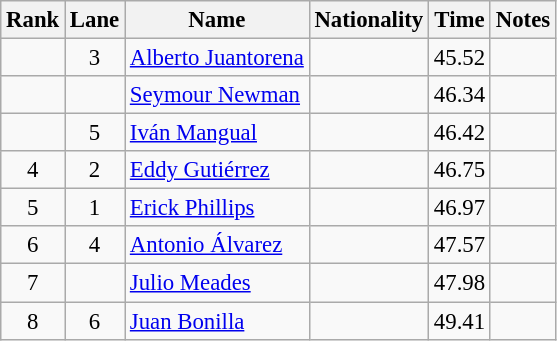<table class="wikitable sortable" style="text-align:center;font-size:95%">
<tr>
<th>Rank</th>
<th>Lane</th>
<th>Name</th>
<th>Nationality</th>
<th>Time</th>
<th>Notes</th>
</tr>
<tr>
<td></td>
<td>3</td>
<td align=left><a href='#'>Alberto Juantorena</a></td>
<td align=left></td>
<td>45.52</td>
<td></td>
</tr>
<tr>
<td></td>
<td></td>
<td align=left><a href='#'>Seymour Newman</a></td>
<td align=left></td>
<td>46.34</td>
<td></td>
</tr>
<tr>
<td></td>
<td>5</td>
<td align=left><a href='#'>Iván Mangual</a></td>
<td align=left></td>
<td>46.42</td>
<td></td>
</tr>
<tr>
<td>4</td>
<td>2</td>
<td align=left><a href='#'>Eddy Gutiérrez</a></td>
<td align=left></td>
<td>46.75</td>
<td></td>
</tr>
<tr>
<td>5</td>
<td>1</td>
<td align=left><a href='#'>Erick Phillips</a></td>
<td align=left></td>
<td>46.97</td>
<td></td>
</tr>
<tr>
<td>6</td>
<td>4</td>
<td align=left><a href='#'>Antonio Álvarez</a></td>
<td align=left></td>
<td>47.57</td>
<td></td>
</tr>
<tr>
<td>7</td>
<td></td>
<td align=left><a href='#'>Julio Meades</a></td>
<td align=left></td>
<td>47.98</td>
<td></td>
</tr>
<tr>
<td>8</td>
<td>6</td>
<td align=left><a href='#'>Juan Bonilla</a></td>
<td align=left></td>
<td>49.41</td>
<td></td>
</tr>
</table>
